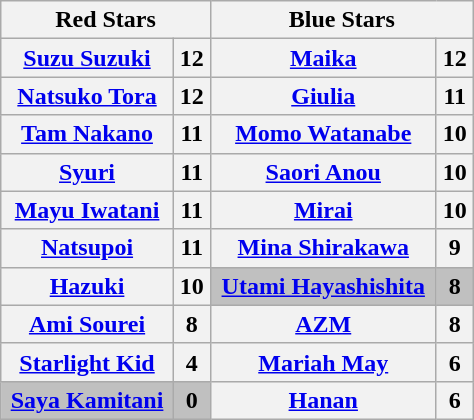<table class="wikitable" style="text-align:center; margin: 1em auto 1em auto" width="25%">
<tr>
<th colspan="2">Red Stars</th>
<th colspan="2">Blue Stars</th>
</tr>
<tr>
<th><a href='#'>Suzu Suzuki</a></th>
<th>12</th>
<th><a href='#'>Maika</a></th>
<th>12</th>
</tr>
<tr>
<th><a href='#'>Natsuko Tora</a></th>
<th>12</th>
<th><a href='#'>Giulia</a></th>
<th>11</th>
</tr>
<tr>
<th><a href='#'>Tam Nakano</a></th>
<th>11</th>
<th><a href='#'>Momo Watanabe</a></th>
<th>10</th>
</tr>
<tr>
<th><a href='#'>Syuri</a></th>
<th>11</th>
<th><a href='#'>Saori Anou</a></th>
<th>10</th>
</tr>
<tr>
<th><a href='#'>Mayu Iwatani</a></th>
<th>11</th>
<th><a href='#'>Mirai</a></th>
<th>10</th>
</tr>
<tr>
<th><a href='#'>Natsupoi</a></th>
<th>11</th>
<th><a href='#'>Mina Shirakawa</a></th>
<th>9</th>
</tr>
<tr>
<th><a href='#'>Hazuki</a></th>
<th>10</th>
<th style="background-color:#C0C0C0"><a href='#'>Utami Hayashishita</a></th>
<th style="background-color:#C0C0C0">8</th>
</tr>
<tr>
<th><a href='#'>Ami Sourei</a></th>
<th>8</th>
<th><a href='#'>AZM</a></th>
<th>8</th>
</tr>
<tr>
<th><a href='#'>Starlight Kid</a></th>
<th>4</th>
<th><a href='#'>Mariah May</a></th>
<th>6</th>
</tr>
<tr>
<th style="background-color:#C0C0C0"><a href='#'>Saya Kamitani</a></th>
<th style="background-color:#C0C0C0">0</th>
<th><a href='#'>Hanan</a></th>
<th>6</th>
</tr>
</table>
